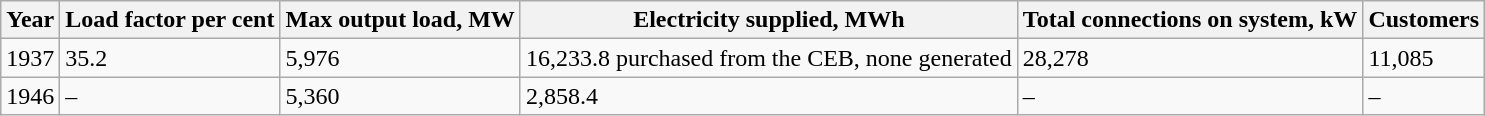<table class="wikitable">
<tr>
<th>Year</th>
<th>Load factor per cent</th>
<th>Max output load, MW</th>
<th>Electricity supplied, MWh</th>
<th>Total connections on system, kW</th>
<th>Customers</th>
</tr>
<tr>
<td>1937</td>
<td>35.2</td>
<td>5,976</td>
<td>16,233.8 purchased from the CEB, none generated</td>
<td>28,278</td>
<td>11,085</td>
</tr>
<tr>
<td>1946</td>
<td>–</td>
<td>5,360</td>
<td>2,858.4</td>
<td>–</td>
<td>–</td>
</tr>
</table>
